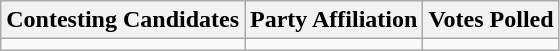<table class="wikitable sortable">
<tr>
<th>Contesting Candidates</th>
<th>Party Affiliation</th>
<th>Votes Polled</th>
</tr>
<tr>
<td></td>
<td></td>
<td></td>
</tr>
</table>
